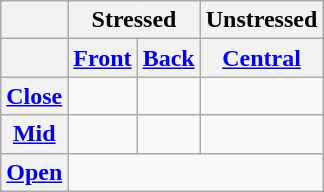<table class="wikitable" style="text-align:center;">
<tr>
<th></th>
<th colspan="2">Stressed</th>
<th>Unstressed</th>
</tr>
<tr>
<th></th>
<th><a href='#'>Front</a></th>
<th><a href='#'>Back</a></th>
<th><a href='#'>Central</a></th>
</tr>
<tr>
<th><a href='#'>Close</a></th>
<td></td>
<td></td>
<td></td>
</tr>
<tr>
<th><a href='#'>Mid</a></th>
<td></td>
<td></td>
<td></td>
</tr>
<tr>
<th><a href='#'>Open</a></th>
<td colspan="3"></td>
</tr>
</table>
